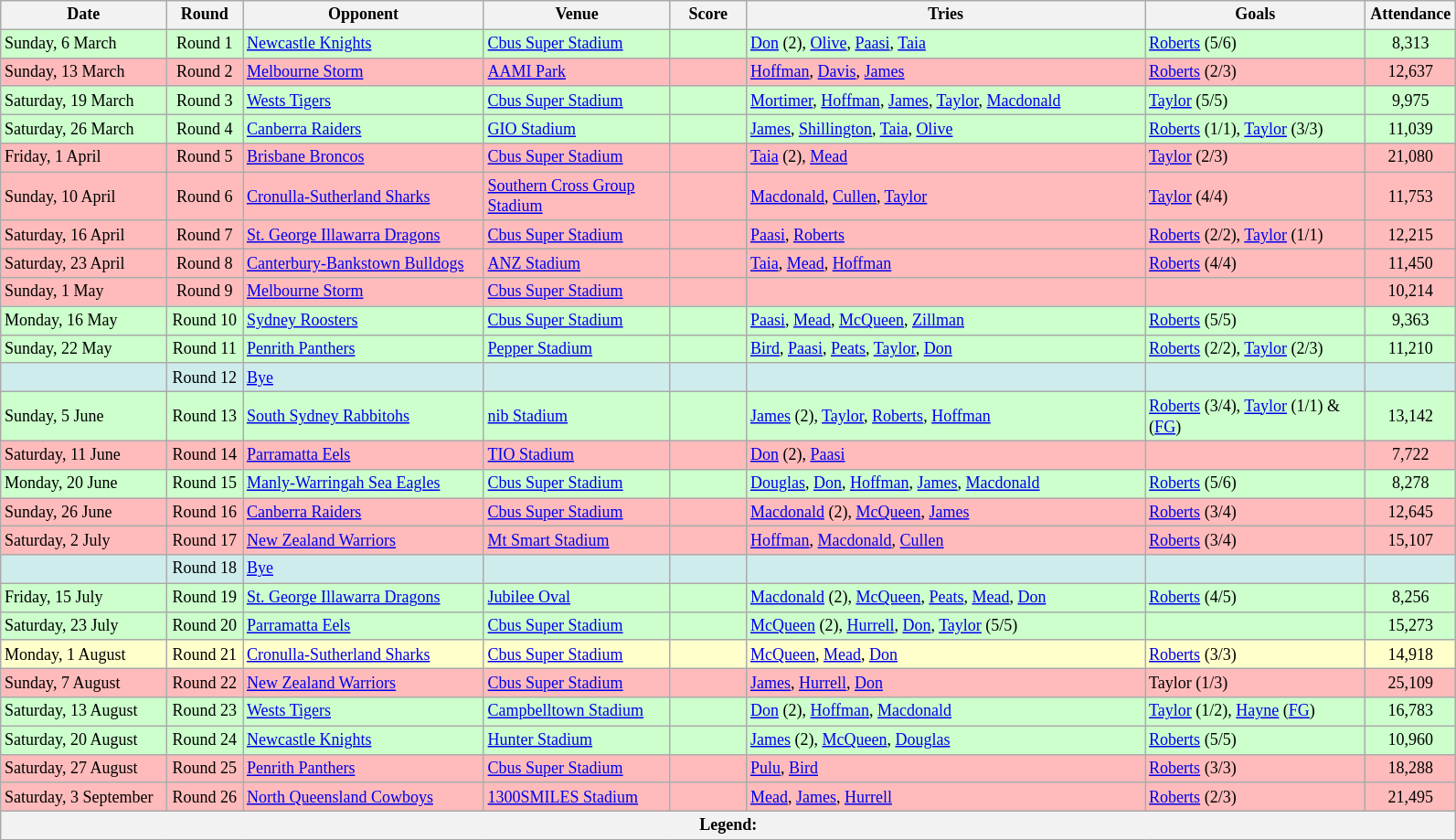<table class="wikitable" style="font-size:75%;">
<tr>
<th width="115">Date</th>
<th width="50">Round</th>
<th width="170">Opponent</th>
<th width="130">Venue</th>
<th width="50">Score</th>
<th width="285">Tries</th>
<th width="155">Goals</th>
<th width="60">Attendance</th>
</tr>
<tr bgcolor=#CCFFCC>
<td>Sunday, 6 March</td>
<td style="text-align:center;">Round 1</td>
<td> <a href='#'>Newcastle Knights</a></td>
<td><a href='#'>Cbus Super Stadium</a></td>
<td style="text-align:center;"></td>
<td><a href='#'>Don</a> (2), <a href='#'>Olive</a>, <a href='#'>Paasi</a>, <a href='#'>Taia</a></td>
<td><a href='#'>Roberts</a> (5/6)</td>
<td style="text-align:center;">8,313</td>
</tr>
<tr bgcolor=#FFBBBB>
<td>Sunday, 13 March</td>
<td style="text-align:center;">Round 2</td>
<td> <a href='#'>Melbourne Storm</a></td>
<td><a href='#'>AAMI Park</a></td>
<td style="text-align:center;"></td>
<td><a href='#'>Hoffman</a>, <a href='#'>Davis</a>, <a href='#'>James</a></td>
<td><a href='#'>Roberts</a> (2/3)</td>
<td style="text-align:center;">12,637</td>
</tr>
<tr bgcolor=#CCFFCC>
<td>Saturday, 19 March</td>
<td style="text-align:center;">Round 3</td>
<td> <a href='#'>Wests Tigers</a></td>
<td><a href='#'>Cbus Super Stadium</a></td>
<td style="text-align:center;"></td>
<td><a href='#'>Mortimer</a>, <a href='#'>Hoffman</a>, <a href='#'>James</a>, <a href='#'>Taylor</a>, <a href='#'>Macdonald</a></td>
<td><a href='#'>Taylor</a> (5/5)</td>
<td style="text-align:center;">9,975</td>
</tr>
<tr bgcolor=#CCFFCC>
<td>Saturday, 26 March</td>
<td style="text-align:center;">Round 4</td>
<td> <a href='#'>Canberra Raiders</a></td>
<td><a href='#'>GIO Stadium</a></td>
<td style="text-align:center;"></td>
<td><a href='#'>James</a>, <a href='#'>Shillington</a>, <a href='#'>Taia</a>, <a href='#'>Olive</a></td>
<td><a href='#'>Roberts</a> (1/1), <a href='#'>Taylor</a> (3/3)</td>
<td style="text-align:center;">11,039</td>
</tr>
<tr bgcolor=#FFBBBB>
<td>Friday, 1 April</td>
<td style="text-align:center;">Round 5</td>
<td> <a href='#'>Brisbane Broncos</a></td>
<td><a href='#'>Cbus Super Stadium</a></td>
<td style="text-align:center;"></td>
<td><a href='#'>Taia</a> (2), <a href='#'>Mead</a></td>
<td><a href='#'>Taylor</a> (2/3)</td>
<td style="text-align:center;">21,080</td>
</tr>
<tr bgcolor=#FFBBBB>
<td>Sunday, 10 April</td>
<td style="text-align:center;">Round 6</td>
<td> <a href='#'>Cronulla-Sutherland Sharks</a></td>
<td><a href='#'>Southern Cross Group Stadium</a></td>
<td style="text-align:center;"></td>
<td><a href='#'>Macdonald</a>, <a href='#'>Cullen</a>, <a href='#'>Taylor</a></td>
<td><a href='#'>Taylor</a> (4/4)</td>
<td style="text-align:center;">11,753</td>
</tr>
<tr bgcolor=#FFBBBB>
<td>Saturday, 16 April</td>
<td style="text-align:center;">Round 7</td>
<td> <a href='#'>St. George Illawarra Dragons</a></td>
<td><a href='#'>Cbus Super Stadium</a></td>
<td style="text-align:center;"></td>
<td><a href='#'>Paasi</a>, <a href='#'>Roberts</a></td>
<td><a href='#'>Roberts</a> (2/2), <a href='#'>Taylor</a> (1/1)</td>
<td style="text-align:center;">12,215</td>
</tr>
<tr bgcolor=#FFBBBB>
<td>Saturday, 23 April</td>
<td style="text-align:center;">Round 8</td>
<td> <a href='#'>Canterbury-Bankstown Bulldogs</a></td>
<td><a href='#'>ANZ Stadium</a></td>
<td style="text-align:center;"></td>
<td><a href='#'>Taia</a>, <a href='#'>Mead</a>, <a href='#'>Hoffman</a></td>
<td><a href='#'>Roberts</a> (4/4)</td>
<td style="text-align:center;">11,450</td>
</tr>
<tr bgcolor=#FFBBBB>
<td>Sunday, 1 May</td>
<td style="text-align:center;">Round 9</td>
<td> <a href='#'>Melbourne Storm</a></td>
<td><a href='#'>Cbus Super Stadium</a></td>
<td style="text-align:center;"></td>
<td></td>
<td></td>
<td style="text-align:center;">10,214</td>
</tr>
<tr bgcolor=#CCFFCC>
<td>Monday, 16 May</td>
<td style="text-align:center;">Round 10</td>
<td> <a href='#'>Sydney Roosters</a></td>
<td><a href='#'>Cbus Super Stadium</a></td>
<td style="text-align:center;"></td>
<td><a href='#'>Paasi</a>, <a href='#'>Mead</a>, <a href='#'>McQueen</a>, <a href='#'>Zillman</a></td>
<td><a href='#'>Roberts</a> (5/5)</td>
<td style="text-align:center;">9,363</td>
</tr>
<tr bgcolor=#CCFFCC>
<td>Sunday, 22 May</td>
<td style="text-align:center;">Round 11</td>
<td> <a href='#'>Penrith Panthers</a></td>
<td><a href='#'>Pepper Stadium</a></td>
<td style="text-align:center;"></td>
<td><a href='#'>Bird</a>, <a href='#'>Paasi</a>, <a href='#'>Peats</a>, <a href='#'>Taylor</a>, <a href='#'>Don</a></td>
<td><a href='#'>Roberts</a> (2/2), <a href='#'>Taylor</a> (2/3)</td>
<td style="text-align:center;">11,210</td>
</tr>
<tr bgcolor=#CFECEC>
<td></td>
<td style="text-align:center;">Round 12</td>
<td><a href='#'>Bye</a></td>
<td></td>
<td></td>
<td></td>
<td></td>
<td></td>
</tr>
<tr bgcolor=#CCFFCC>
<td>Sunday, 5 June</td>
<td style="text-align:center;">Round 13</td>
<td> <a href='#'>South Sydney Rabbitohs</a></td>
<td><a href='#'>nib Stadium</a></td>
<td style="text-align:center;"></td>
<td><a href='#'>James</a> (2), <a href='#'>Taylor</a>, <a href='#'>Roberts</a>, <a href='#'>Hoffman</a></td>
<td><a href='#'>Roberts</a> (3/4), <a href='#'>Taylor</a> (1/1) & (<a href='#'>FG</a>)</td>
<td style="text-align:center;">13,142</td>
</tr>
<tr bgcolor=#FFBBBB>
<td>Saturday, 11 June</td>
<td style="text-align:center;">Round 14</td>
<td> <a href='#'>Parramatta Eels</a></td>
<td><a href='#'>TIO Stadium</a></td>
<td style="text-align:center;"></td>
<td><a href='#'>Don</a> (2), <a href='#'>Paasi</a></td>
<td></td>
<td style="text-align:center;">7,722</td>
</tr>
<tr bgcolor=#CCFFCC>
<td>Monday, 20 June</td>
<td style="text-align:center;">Round 15</td>
<td> <a href='#'>Manly-Warringah Sea Eagles</a></td>
<td><a href='#'>Cbus Super Stadium</a></td>
<td style="text-align:center;"></td>
<td><a href='#'>Douglas</a>, <a href='#'>Don</a>, <a href='#'>Hoffman</a>, <a href='#'>James</a>, <a href='#'>Macdonald</a></td>
<td><a href='#'>Roberts</a> (5/6)</td>
<td style="text-align:center;">8,278</td>
</tr>
<tr bgcolor=#FFBBBB>
<td>Sunday, 26 June</td>
<td style="text-align:center;">Round 16</td>
<td> <a href='#'>Canberra Raiders</a></td>
<td><a href='#'>Cbus Super Stadium</a></td>
<td style="text-align:center;"></td>
<td><a href='#'>Macdonald</a> (2), <a href='#'>McQueen</a>, <a href='#'>James</a></td>
<td><a href='#'>Roberts</a> (3/4)</td>
<td style="text-align:center;">12,645</td>
</tr>
<tr bgcolor=#FFBBBB>
<td>Saturday, 2 July</td>
<td style="text-align:center;">Round 17</td>
<td> <a href='#'>New Zealand Warriors</a></td>
<td><a href='#'>Mt Smart Stadium</a></td>
<td style="text-align:center;"></td>
<td><a href='#'>Hoffman</a>, <a href='#'>Macdonald</a>, <a href='#'>Cullen</a></td>
<td><a href='#'>Roberts</a> (3/4)</td>
<td style="text-align:center;">15,107</td>
</tr>
<tr bgcolor=#CFECEC>
<td></td>
<td style="text-align:center;">Round 18</td>
<td><a href='#'>Bye</a></td>
<td></td>
<td></td>
<td></td>
<td></td>
<td></td>
</tr>
<tr bgcolor=#CCFFCC>
<td>Friday, 15 July</td>
<td style="text-align:center;">Round 19</td>
<td> <a href='#'>St. George Illawarra Dragons</a></td>
<td><a href='#'>Jubilee Oval</a></td>
<td style="text-align:center;"></td>
<td><a href='#'>Macdonald</a> (2), <a href='#'>McQueen</a>, <a href='#'>Peats</a>, <a href='#'>Mead</a>, <a href='#'>Don</a></td>
<td><a href='#'>Roberts</a> (4/5)</td>
<td style="text-align:center;">8,256</td>
</tr>
<tr bgcolor=#CCFFCC>
<td>Saturday, 23 July</td>
<td style="text-align:center;">Round 20</td>
<td> <a href='#'>Parramatta Eels</a></td>
<td><a href='#'>Cbus Super Stadium</a></td>
<td style="text-align:center;"></td>
<td><a href='#'>McQueen</a> (2), <a href='#'>Hurrell</a>, <a href='#'>Don</a>, <a href='#'>Taylor</a> (5/5)</td>
<td></td>
<td style="text-align:center;">15,273</td>
</tr>
<tr bgcolor=#FFFFCC>
<td>Monday, 1 August</td>
<td style="text-align:center;">Round 21</td>
<td> <a href='#'>Cronulla-Sutherland Sharks</a></td>
<td><a href='#'>Cbus Super Stadium</a></td>
<td style="text-align:center;"></td>
<td><a href='#'>McQueen</a>, <a href='#'>Mead</a>, <a href='#'>Don</a></td>
<td><a href='#'>Roberts</a> (3/3)</td>
<td style="text-align:center;">14,918</td>
</tr>
<tr bgcolor=#FFBBBB>
<td>Sunday, 7 August</td>
<td style="text-align:center;">Round 22</td>
<td> <a href='#'>New Zealand Warriors</a></td>
<td><a href='#'>Cbus Super Stadium</a></td>
<td style="text-align:center;"></td>
<td><a href='#'>James</a>, <a href='#'>Hurrell</a>, <a href='#'>Don</a></td>
<td {Ashley Taylor (rugby league)>Taylor (1/3)</td>
<td style="text-align:center;">25,109</td>
</tr>
<tr bgcolor=#CCFFCC>
<td>Saturday, 13 August</td>
<td style="text-align:center;">Round 23</td>
<td> <a href='#'>Wests Tigers</a></td>
<td><a href='#'>Campbelltown Stadium</a></td>
<td style="text-align:center;"></td>
<td><a href='#'>Don</a> (2), <a href='#'>Hoffman</a>, <a href='#'>Macdonald</a></td>
<td><a href='#'>Taylor</a> (1/2), <a href='#'>Hayne</a> (<a href='#'>FG</a>)</td>
<td style="text-align:center;">16,783</td>
</tr>
<tr bgcolor=#CCFFCC>
<td>Saturday, 20 August</td>
<td style="text-align:center;">Round 24</td>
<td> <a href='#'>Newcastle Knights</a></td>
<td><a href='#'>Hunter Stadium</a></td>
<td style="text-align:center;"></td>
<td><a href='#'>James</a> (2), <a href='#'>McQueen</a>, <a href='#'>Douglas</a></td>
<td><a href='#'>Roberts</a> (5/5)</td>
<td style="text-align:center;">10,960</td>
</tr>
<tr bgcolor=#FFBBBB>
<td>Saturday, 27 August</td>
<td style="text-align:center;">Round 25</td>
<td> <a href='#'>Penrith Panthers</a></td>
<td><a href='#'>Cbus Super Stadium</a></td>
<td style="text-align:center;"></td>
<td><a href='#'>Pulu</a>, <a href='#'>Bird</a></td>
<td><a href='#'>Roberts</a> (3/3)</td>
<td style="text-align:center;">18,288</td>
</tr>
<tr bgcolor=#FFBBBB>
<td>Saturday, 3 September</td>
<td style="text-align:center;">Round 26</td>
<td> <a href='#'>North Queensland Cowboys</a></td>
<td><a href='#'>1300SMILES Stadium</a></td>
<td style="text-align:center;"></td>
<td><a href='#'>Mead</a>, <a href='#'>James</a>, <a href='#'>Hurrell</a></td>
<td><a href='#'>Roberts</a> (2/3)</td>
<td style="text-align:center;">21,495</td>
</tr>
<tr>
<th colspan="11"><strong>Legend</strong>:    </th>
</tr>
</table>
